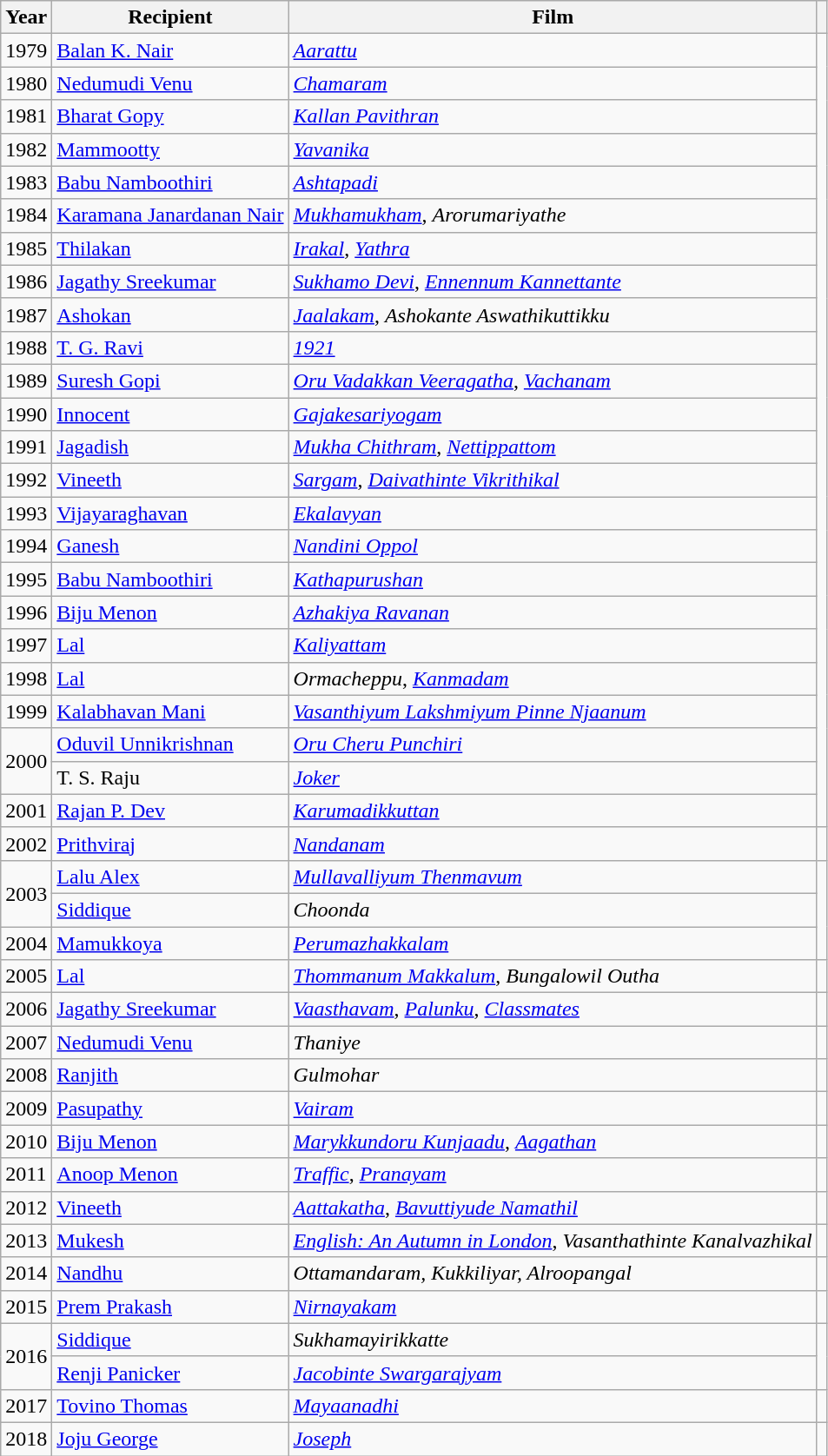<table class="wikitable">
<tr>
<th>Year</th>
<th>Recipient</th>
<th>Film</th>
<th></th>
</tr>
<tr>
<td>1979</td>
<td><a href='#'>Balan K. Nair</a></td>
<td><em><a href='#'>Aarattu</a></em></td>
<td rowspan=24></td>
</tr>
<tr>
<td>1980</td>
<td><a href='#'>Nedumudi Venu</a></td>
<td><em><a href='#'>Chamaram</a></em></td>
</tr>
<tr>
<td>1981</td>
<td><a href='#'>Bharat Gopy</a></td>
<td><em><a href='#'>Kallan Pavithran</a></em></td>
</tr>
<tr>
<td>1982</td>
<td><a href='#'>Mammootty</a></td>
<td><em><a href='#'>Yavanika</a></em></td>
</tr>
<tr>
<td>1983</td>
<td><a href='#'>Babu Namboothiri</a></td>
<td><em><a href='#'>Ashtapadi</a></em></td>
</tr>
<tr>
<td>1984</td>
<td><a href='#'>Karamana Janardanan Nair</a></td>
<td><em><a href='#'>Mukhamukham</a></em>, <em>Arorumariyathe</em></td>
</tr>
<tr>
<td>1985</td>
<td><a href='#'>Thilakan</a></td>
<td><em><a href='#'>Irakal</a></em>, <em><a href='#'>Yathra</a></em></td>
</tr>
<tr>
<td>1986</td>
<td><a href='#'>Jagathy Sreekumar</a></td>
<td><em><a href='#'>Sukhamo Devi</a></em>, <em><a href='#'>Ennennum Kannettante</a></em></td>
</tr>
<tr>
<td>1987</td>
<td><a href='#'>Ashokan</a></td>
<td><em><a href='#'>Jaalakam</a></em>, <em>Ashokante Aswathikuttikku</em></td>
</tr>
<tr>
<td>1988</td>
<td><a href='#'>T. G. Ravi</a></td>
<td><em><a href='#'>1921</a></em></td>
</tr>
<tr>
<td>1989</td>
<td><a href='#'>Suresh Gopi</a></td>
<td><em><a href='#'>Oru Vadakkan Veeragatha</a></em>, <em><a href='#'>Vachanam</a></em></td>
</tr>
<tr>
<td>1990</td>
<td><a href='#'>Innocent</a></td>
<td><em><a href='#'>Gajakesariyogam</a></em></td>
</tr>
<tr>
<td>1991</td>
<td><a href='#'>Jagadish</a></td>
<td><em><a href='#'>Mukha Chithram</a></em>, <em><a href='#'>Nettippattom</a></em></td>
</tr>
<tr>
<td>1992</td>
<td><a href='#'>Vineeth</a></td>
<td><em><a href='#'>Sargam</a></em>, <em><a href='#'>Daivathinte Vikrithikal</a></em></td>
</tr>
<tr>
<td>1993</td>
<td><a href='#'>Vijayaraghavan</a></td>
<td><em><a href='#'>Ekalavyan</a></em></td>
</tr>
<tr>
<td>1994</td>
<td><a href='#'>Ganesh</a></td>
<td><em><a href='#'>Nandini Oppol</a></em></td>
</tr>
<tr>
<td>1995</td>
<td><a href='#'>Babu Namboothiri</a></td>
<td><em><a href='#'>Kathapurushan</a></em></td>
</tr>
<tr>
<td>1996</td>
<td><a href='#'>Biju Menon</a></td>
<td><em><a href='#'>Azhakiya Ravanan</a></em></td>
</tr>
<tr>
<td>1997</td>
<td><a href='#'>Lal</a></td>
<td><em><a href='#'>Kaliyattam</a></em></td>
</tr>
<tr>
<td>1998</td>
<td><a href='#'>Lal</a></td>
<td><em>Ormacheppu</em>, <em><a href='#'>Kanmadam</a></em></td>
</tr>
<tr>
<td>1999</td>
<td><a href='#'>Kalabhavan Mani</a></td>
<td><em><a href='#'>Vasanthiyum Lakshmiyum Pinne Njaanum</a></em></td>
</tr>
<tr>
<td rowspan=2>2000</td>
<td><a href='#'>Oduvil Unnikrishnan</a></td>
<td><em><a href='#'>Oru Cheru Punchiri</a></em></td>
</tr>
<tr>
<td>T. S. Raju</td>
<td><em><a href='#'>Joker</a></em></td>
</tr>
<tr>
<td>2001</td>
<td><a href='#'>Rajan P. Dev</a></td>
<td><em><a href='#'>Karumadikkuttan</a></em></td>
</tr>
<tr>
<td>2002</td>
<td><a href='#'>Prithviraj</a></td>
<td><em><a href='#'>Nandanam</a></em></td>
<td></td>
</tr>
<tr>
<td rowspan=2>2003</td>
<td><a href='#'>Lalu Alex</a></td>
<td><em><a href='#'>Mullavalliyum Thenmavum</a></em></td>
<td rowspan=3></td>
</tr>
<tr>
<td><a href='#'>Siddique</a></td>
<td><em>Choonda</em></td>
</tr>
<tr>
<td>2004</td>
<td><a href='#'>Mamukkoya</a></td>
<td><em><a href='#'>Perumazhakkalam</a></em></td>
</tr>
<tr>
<td>2005</td>
<td><a href='#'>Lal</a></td>
<td><em><a href='#'>Thommanum Makkalum</a></em>, <em>Bungalowil Outha</em></td>
<td></td>
</tr>
<tr>
<td>2006</td>
<td><a href='#'>Jagathy Sreekumar</a></td>
<td><em><a href='#'>Vaasthavam</a></em>, <em><a href='#'>Palunku</a></em>, <em><a href='#'>Classmates</a></em></td>
<td></td>
</tr>
<tr>
<td>2007</td>
<td><a href='#'>Nedumudi Venu</a></td>
<td><em>Thaniye</em></td>
<td></td>
</tr>
<tr>
<td>2008</td>
<td><a href='#'>Ranjith</a></td>
<td><em>Gulmohar</em></td>
<td></td>
</tr>
<tr>
<td>2009</td>
<td><a href='#'>Pasupathy</a></td>
<td><em><a href='#'>Vairam</a></em></td>
<td></td>
</tr>
<tr>
<td>2010</td>
<td><a href='#'>Biju Menon</a></td>
<td><em><a href='#'>Marykkundoru Kunjaadu</a></em>, <em><a href='#'>Aagathan</a></em></td>
<td></td>
</tr>
<tr>
<td>2011</td>
<td><a href='#'>Anoop Menon</a></td>
<td><em><a href='#'>Traffic</a></em>, <em><a href='#'>Pranayam</a></em></td>
<td></td>
</tr>
<tr>
<td>2012</td>
<td><a href='#'>Vineeth</a></td>
<td><em><a href='#'>Aattakatha</a></em>, <em><a href='#'>Bavuttiyude Namathil</a></em></td>
<td></td>
</tr>
<tr>
<td>2013</td>
<td><a href='#'>Mukesh</a></td>
<td><em><a href='#'>English: An Autumn in London</a></em>, <em>Vasanthathinte Kanalvazhikal</em></td>
<td></td>
</tr>
<tr>
<td>2014</td>
<td><a href='#'>Nandhu</a></td>
<td><em>Ottamandaram, Kukkiliyar, Alroopangal</em></td>
<td></td>
</tr>
<tr>
<td>2015</td>
<td><a href='#'>Prem Prakash</a></td>
<td><em><a href='#'>Nirnayakam</a></em></td>
<td></td>
</tr>
<tr>
<td rowspan=2>2016</td>
<td><a href='#'>Siddique</a></td>
<td><em>Sukhamayirikkatte</em></td>
<td rowspan=2></td>
</tr>
<tr>
<td><a href='#'>Renji Panicker</a></td>
<td><em><a href='#'>Jacobinte Swargarajyam</a></em></td>
</tr>
<tr>
<td>2017</td>
<td><a href='#'>Tovino Thomas</a></td>
<td><em><a href='#'>Mayaanadhi</a></em></td>
<td></td>
</tr>
<tr>
<td>2018</td>
<td><a href='#'>Joju George</a></td>
<td><em><a href='#'>Joseph</a></em></td>
<td></td>
</tr>
</table>
